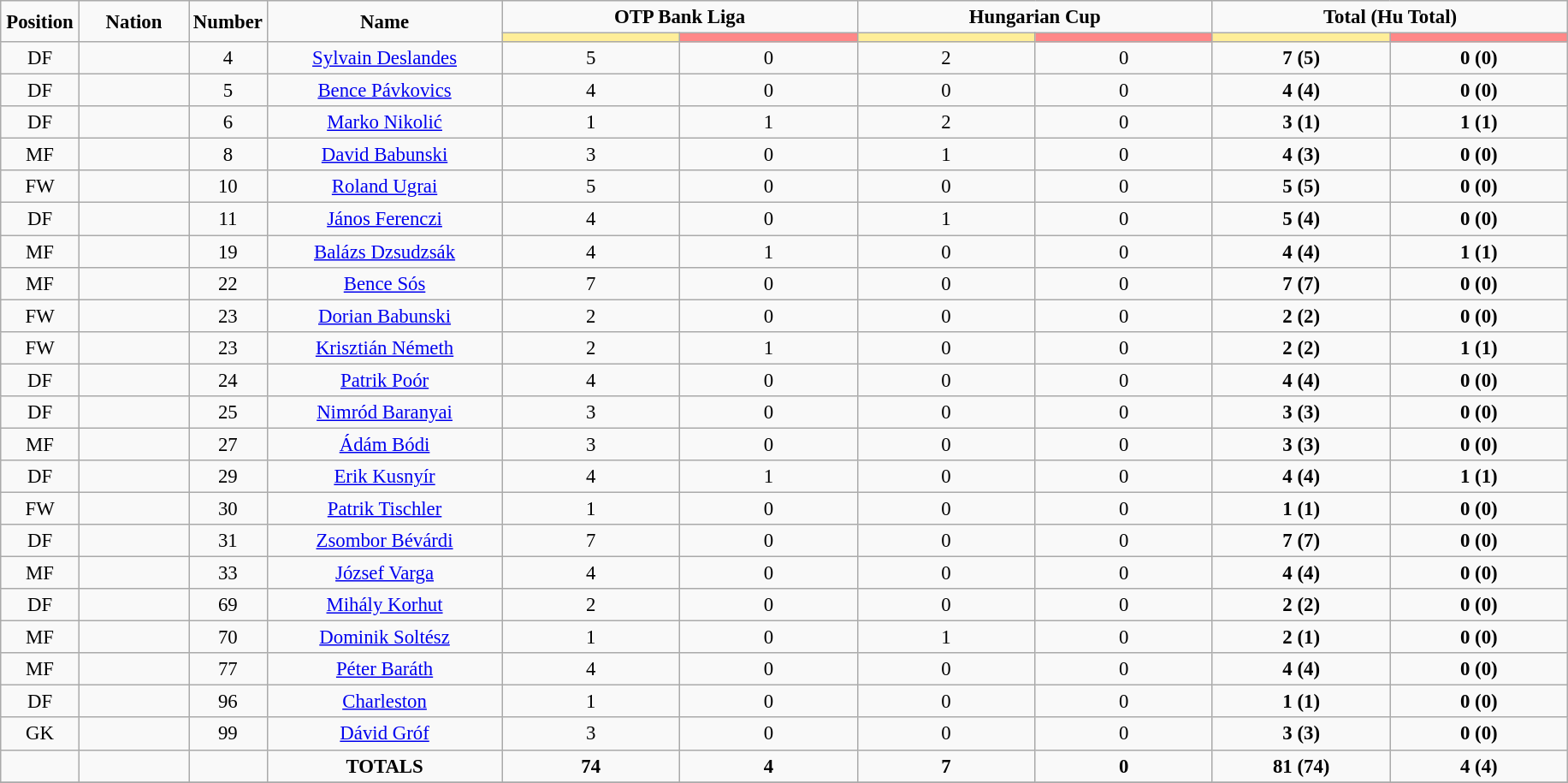<table class="wikitable" style="font-size: 95%; text-align: center;">
<tr>
<td rowspan="2" width="5%" align="center"><strong>Position</strong></td>
<td rowspan="2" width="7%" align="center"><strong>Nation</strong></td>
<td rowspan="2" width="5%" align="center"><strong>Number</strong></td>
<td rowspan="2" width="15%" align="center"><strong>Name</strong></td>
<td colspan="2" align="center"><strong>OTP Bank Liga</strong></td>
<td colspan="2" align="center"><strong>Hungarian Cup</strong></td>
<td colspan="2" align="center"><strong>Total (Hu Total)</strong></td>
</tr>
<tr>
<th width=60 style="background: #FFEE99"></th>
<th width=60 style="background: #FF8888"></th>
<th width=60 style="background: #FFEE99"></th>
<th width=60 style="background: #FF8888"></th>
<th width=60 style="background: #FFEE99"></th>
<th width=60 style="background: #FF8888"></th>
</tr>
<tr>
<td>DF</td>
<td></td>
<td>4</td>
<td><a href='#'>Sylvain Deslandes</a></td>
<td>5</td>
<td>0</td>
<td>2</td>
<td>0</td>
<td><strong>7 (5)</strong></td>
<td><strong>0 (0)</strong></td>
</tr>
<tr>
<td>DF</td>
<td></td>
<td>5</td>
<td><a href='#'>Bence Pávkovics</a></td>
<td>4</td>
<td>0</td>
<td>0</td>
<td>0</td>
<td><strong>4 (4)</strong></td>
<td><strong>0 (0)</strong></td>
</tr>
<tr>
<td>DF</td>
<td></td>
<td>6</td>
<td><a href='#'>Marko Nikolić</a></td>
<td>1</td>
<td>1</td>
<td>2</td>
<td>0</td>
<td><strong>3 (1)</strong></td>
<td><strong>1 (1)</strong></td>
</tr>
<tr>
<td>MF</td>
<td></td>
<td>8</td>
<td><a href='#'>David Babunski</a></td>
<td>3</td>
<td>0</td>
<td>1</td>
<td>0</td>
<td><strong>4 (3)</strong></td>
<td><strong>0 (0)</strong></td>
</tr>
<tr>
<td>FW</td>
<td></td>
<td>10</td>
<td><a href='#'>Roland Ugrai</a></td>
<td>5</td>
<td>0</td>
<td>0</td>
<td>0</td>
<td><strong>5 (5)</strong></td>
<td><strong>0 (0)</strong></td>
</tr>
<tr>
<td>DF</td>
<td></td>
<td>11</td>
<td><a href='#'>János Ferenczi</a></td>
<td>4</td>
<td>0</td>
<td>1</td>
<td>0</td>
<td><strong>5 (4)</strong></td>
<td><strong>0 (0)</strong></td>
</tr>
<tr>
<td>MF</td>
<td></td>
<td>19</td>
<td><a href='#'>Balázs Dzsudzsák</a></td>
<td>4</td>
<td>1</td>
<td>0</td>
<td>0</td>
<td><strong>4 (4)</strong></td>
<td><strong>1 (1)</strong></td>
</tr>
<tr>
<td>MF</td>
<td></td>
<td>22</td>
<td><a href='#'>Bence Sós</a></td>
<td>7</td>
<td>0</td>
<td>0</td>
<td>0</td>
<td><strong>7 (7)</strong></td>
<td><strong>0 (0)</strong></td>
</tr>
<tr>
<td>FW</td>
<td></td>
<td>23</td>
<td><a href='#'>Dorian Babunski</a></td>
<td>2</td>
<td>0</td>
<td>0</td>
<td>0</td>
<td><strong>2 (2)</strong></td>
<td><strong>0 (0)</strong></td>
</tr>
<tr>
<td>FW</td>
<td></td>
<td>23</td>
<td><a href='#'>Krisztián Németh</a></td>
<td>2</td>
<td>1</td>
<td>0</td>
<td>0</td>
<td><strong>2 (2)</strong></td>
<td><strong>1 (1)</strong></td>
</tr>
<tr>
<td>DF</td>
<td></td>
<td>24</td>
<td><a href='#'>Patrik Poór</a></td>
<td>4</td>
<td>0</td>
<td>0</td>
<td>0</td>
<td><strong>4 (4)</strong></td>
<td><strong>0 (0)</strong></td>
</tr>
<tr>
<td>DF</td>
<td></td>
<td>25</td>
<td><a href='#'>Nimród Baranyai</a></td>
<td>3</td>
<td>0</td>
<td>0</td>
<td>0</td>
<td><strong>3 (3)</strong></td>
<td><strong>0 (0)</strong></td>
</tr>
<tr>
<td>MF</td>
<td></td>
<td>27</td>
<td><a href='#'>Ádám Bódi</a></td>
<td>3</td>
<td>0</td>
<td>0</td>
<td>0</td>
<td><strong>3 (3)</strong></td>
<td><strong>0 (0)</strong></td>
</tr>
<tr>
<td>DF</td>
<td></td>
<td>29</td>
<td><a href='#'>Erik Kusnyír</a></td>
<td>4</td>
<td>1</td>
<td>0</td>
<td>0</td>
<td><strong>4 (4)</strong></td>
<td><strong>1 (1)</strong></td>
</tr>
<tr>
<td>FW</td>
<td></td>
<td>30</td>
<td><a href='#'>Patrik Tischler</a></td>
<td>1</td>
<td>0</td>
<td>0</td>
<td>0</td>
<td><strong>1 (1)</strong></td>
<td><strong>0 (0)</strong></td>
</tr>
<tr>
<td>DF</td>
<td></td>
<td>31</td>
<td><a href='#'>Zsombor Bévárdi</a></td>
<td>7</td>
<td>0</td>
<td>0</td>
<td>0</td>
<td><strong>7 (7)</strong></td>
<td><strong>0 (0)</strong></td>
</tr>
<tr>
<td>MF</td>
<td></td>
<td>33</td>
<td><a href='#'>József Varga</a></td>
<td>4</td>
<td>0</td>
<td>0</td>
<td>0</td>
<td><strong>4 (4)</strong></td>
<td><strong>0 (0)</strong></td>
</tr>
<tr>
<td>DF</td>
<td></td>
<td>69</td>
<td><a href='#'>Mihály Korhut</a></td>
<td>2</td>
<td>0</td>
<td>0</td>
<td>0</td>
<td><strong>2 (2)</strong></td>
<td><strong>0 (0)</strong></td>
</tr>
<tr>
<td>MF</td>
<td></td>
<td>70</td>
<td><a href='#'>Dominik Soltész</a></td>
<td>1</td>
<td>0</td>
<td>1</td>
<td>0</td>
<td><strong>2 (1)</strong></td>
<td><strong>0 (0)</strong></td>
</tr>
<tr>
<td>MF</td>
<td></td>
<td>77</td>
<td><a href='#'>Péter Baráth</a></td>
<td>4</td>
<td>0</td>
<td>0</td>
<td>0</td>
<td><strong>4 (4)</strong></td>
<td><strong>0 (0)</strong></td>
</tr>
<tr>
<td>DF</td>
<td></td>
<td>96</td>
<td><a href='#'>Charleston</a></td>
<td>1</td>
<td>0</td>
<td>0</td>
<td>0</td>
<td><strong>1 (1)</strong></td>
<td><strong>0 (0)</strong></td>
</tr>
<tr>
<td>GK</td>
<td></td>
<td>99</td>
<td><a href='#'>Dávid Gróf</a></td>
<td>3</td>
<td>0</td>
<td>0</td>
<td>0</td>
<td><strong>3 (3)</strong></td>
<td><strong>0 (0)</strong></td>
</tr>
<tr>
<td></td>
<td></td>
<td></td>
<td><strong>TOTALS</strong></td>
<td><strong>74</strong></td>
<td><strong>4</strong></td>
<td><strong>7</strong></td>
<td><strong>0</strong></td>
<td><strong>81 (74)</strong></td>
<td><strong>4 (4)</strong></td>
</tr>
<tr>
</tr>
</table>
